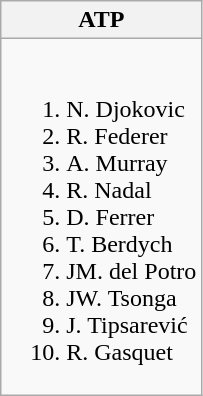<table class="wikitable">
<tr>
<th>ATP</th>
</tr>
<tr style="vertical-align: top;">
<td style="white-space: nowrap;"><br><ol><li> N. Djokovic</li><li> R. Federer</li><li> A. Murray</li><li> R. Nadal</li><li> D. Ferrer</li><li> T. Berdych</li><li> JM. del Potro</li><li> JW. Tsonga</li><li> J. Tipsarević</li><li> R. Gasquet</li></ol></td>
</tr>
</table>
